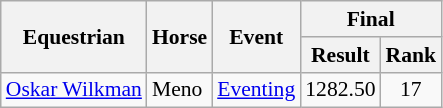<table class=wikitable style="font-size:90%">
<tr>
<th rowspan=2>Equestrian</th>
<th rowspan=2>Horse</th>
<th rowspan=2>Event</th>
<th colspan=2>Final</th>
</tr>
<tr>
<th>Result</th>
<th>Rank</th>
</tr>
<tr>
<td><a href='#'>Oskar Wilkman</a></td>
<td>Meno</td>
<td><a href='#'>Eventing</a></td>
<td align=center>1282.50</td>
<td align=center>17</td>
</tr>
</table>
